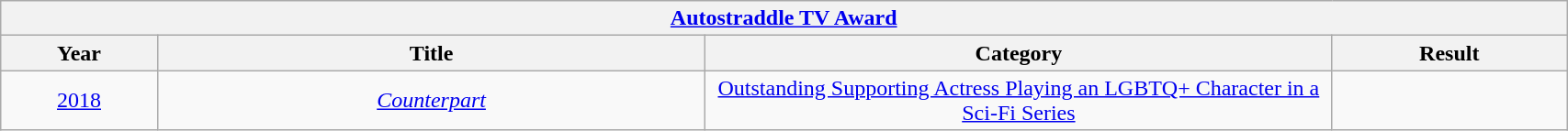<table width="90%" class="wikitable">
<tr>
<th colspan="4" align="center"><a href='#'>Autostraddle TV Award</a></th>
</tr>
<tr>
<th width="10%">Year</th>
<th width="35%">Title</th>
<th width="40%">Category</th>
<th width="15%">Result</th>
</tr>
<tr>
<td align="center"><a href='#'>2018</a></td>
<td align="center"><em><a href='#'>Counterpart</a></em></td>
<td align="center"><a href='#'>Outstanding Supporting Actress Playing an LGBTQ+ Character in a Sci-Fi Series</a></td>
<td></td>
</tr>
</table>
